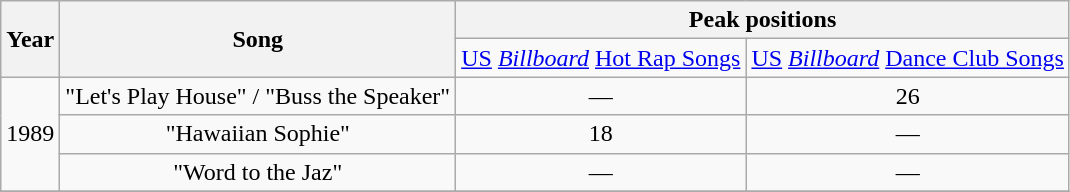<table class="wikitable" style="text-align:center">
<tr>
<th rowspan="2"><strong>Year</strong></th>
<th rowspan="2"><strong>Song</strong></th>
<th colspan="2"><strong>Peak positions</strong></th>
</tr>
<tr>
<td><a href='#'>US</a> <em><a href='#'>Billboard</a></em> <a href='#'>Hot Rap Songs</a></td>
<td><a href='#'>US</a> <em><a href='#'>Billboard</a></em> <a href='#'>Dance Club Songs</a></td>
</tr>
<tr>
<td rowspan="3">1989</td>
<td>"Let's Play House" / "Buss the Speaker"</td>
<td>—</td>
<td>26</td>
</tr>
<tr>
<td>"Hawaiian Sophie"</td>
<td>18</td>
<td>—</td>
</tr>
<tr>
<td>"Word to the Jaz"</td>
<td>—</td>
<td>—</td>
</tr>
<tr>
</tr>
</table>
